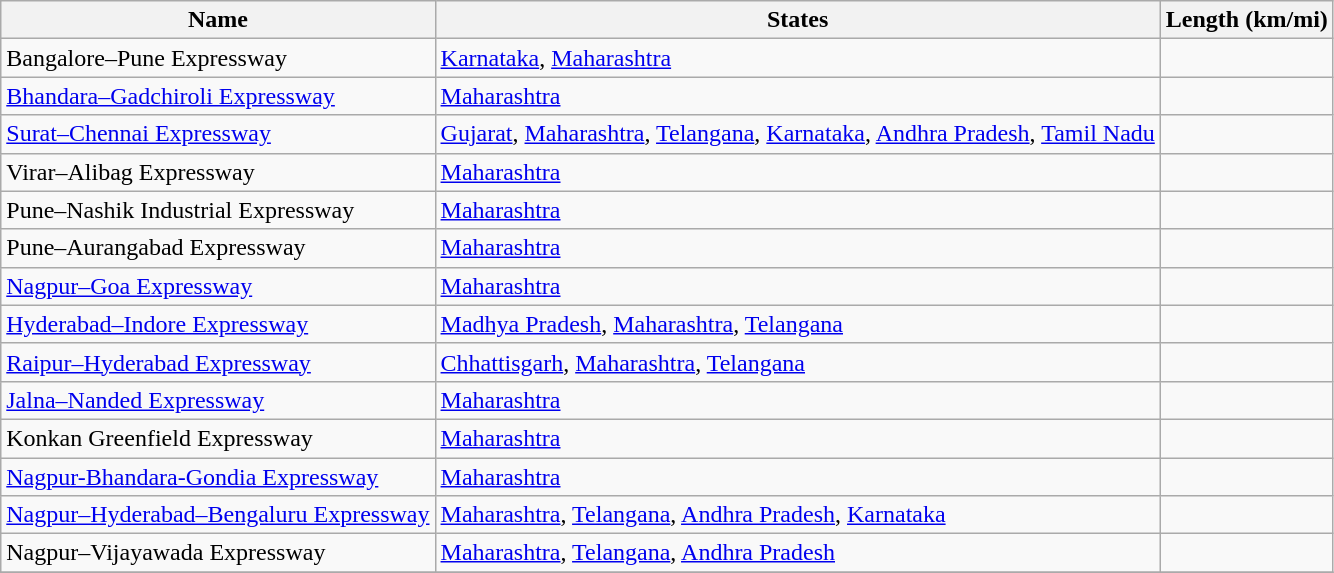<table class="wikitable sortable collapsible static-row-numbers">
<tr>
<th>Name</th>
<th>States</th>
<th data-sort-type="number">Length (km/mi)</th>
</tr>
<tr>
<td>Bangalore–Pune Expressway</td>
<td><a href='#'>Karnataka</a>, <a href='#'>Maharashtra</a></td>
<td align="right"></td>
</tr>
<tr>
<td><a href='#'>Bhandara–Gadchiroli Expressway</a></td>
<td><a href='#'>Maharashtra</a></td>
<td align="right"></td>
</tr>
<tr>
<td><a href='#'>Surat–Chennai Expressway</a></td>
<td><a href='#'>Gujarat</a>, <a href='#'>Maharashtra</a>, <a href='#'>Telangana</a>, <a href='#'>Karnataka</a>, <a href='#'>Andhra Pradesh</a>, <a href='#'>Tamil Nadu</a></td>
<td align= ></td>
</tr>
<tr>
<td>Virar–Alibag Expressway</td>
<td><a href='#'>Maharashtra</a></td>
<td></td>
</tr>
<tr>
<td>Pune–Nashik Industrial Expressway</td>
<td><a href='#'>Maharashtra</a></td>
<td></td>
</tr>
<tr>
<td>Pune–Aurangabad Expressway</td>
<td><a href='#'>Maharashtra</a></td>
<td align= "right"></td>
</tr>
<tr>
<td><a href='#'>Nagpur–Goa Expressway</a></td>
<td><a href='#'>Maharashtra</a></td>
<td align= "right"></td>
</tr>
<tr>
<td><a href='#'>Hyderabad–Indore Expressway</a></td>
<td><a href='#'>Madhya Pradesh</a>, <a href='#'>Maharashtra</a>, <a href='#'>Telangana</a></td>
<td align="right"></td>
</tr>
<tr>
<td><a href='#'>Raipur–Hyderabad Expressway</a></td>
<td><a href='#'>Chhattisgarh</a>, <a href='#'>Maharashtra</a>, <a href='#'>Telangana</a></td>
<td align="right"></td>
</tr>
<tr>
<td><a href='#'>Jalna–Nanded Expressway</a></td>
<td><a href='#'>Maharashtra</a></td>
<td align="right"></td>
</tr>
<tr>
<td>Konkan Greenfield Expressway</td>
<td><a href='#'>Maharashtra</a></td>
<td align="right"></td>
</tr>
<tr>
<td><a href='#'>Nagpur-Bhandara-Gondia Expressway</a></td>
<td><a href='#'>Maharashtra</a></td>
<td align="right"></td>
</tr>
<tr>
<td><a href='#'>Nagpur–Hyderabad–Bengaluru Expressway</a></td>
<td><a href='#'>Maharashtra</a>, <a href='#'>Telangana</a>, <a href='#'>Andhra Pradesh</a>, <a href='#'>Karnataka</a></td>
<td align="right"></td>
</tr>
<tr>
<td>Nagpur–Vijayawada Expressway</td>
<td><a href='#'>Maharashtra</a>, <a href='#'>Telangana</a>, <a href='#'>Andhra Pradesh</a></td>
<td align="right"></td>
</tr>
<tr>
</tr>
</table>
